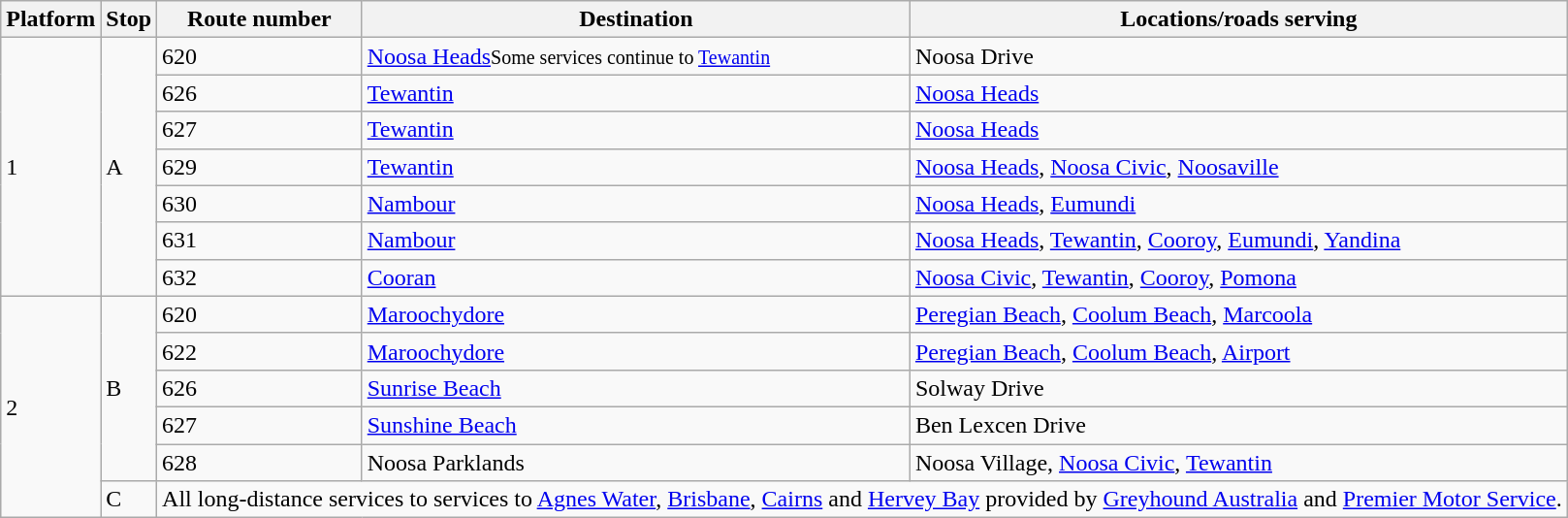<table class="wikitable">
<tr>
<th>Platform</th>
<th>Stop</th>
<th>Route number</th>
<th>Destination</th>
<th>Locations/roads serving</th>
</tr>
<tr>
<td rowspan="7">1</td>
<td rowspan="7">A</td>
<td>620</td>
<td><a href='#'>Noosa Heads</a><small>Some services continue to <a href='#'>Tewantin</a></small></td>
<td>Noosa Drive</td>
</tr>
<tr>
<td>626</td>
<td><a href='#'>Tewantin</a></td>
<td><a href='#'>Noosa Heads</a></td>
</tr>
<tr>
<td>627</td>
<td><a href='#'>Tewantin</a></td>
<td><a href='#'>Noosa Heads</a></td>
</tr>
<tr>
<td>629</td>
<td><a href='#'>Tewantin</a></td>
<td><a href='#'>Noosa Heads</a>, <a href='#'>Noosa Civic</a>, <a href='#'>Noosaville</a></td>
</tr>
<tr>
<td>630</td>
<td><a href='#'>Nambour</a></td>
<td><a href='#'>Noosa Heads</a>, <a href='#'>Eumundi</a></td>
</tr>
<tr>
<td>631</td>
<td><a href='#'>Nambour</a></td>
<td><a href='#'>Noosa Heads</a>, <a href='#'>Tewantin</a>, <a href='#'>Cooroy</a>, <a href='#'>Eumundi</a>, <a href='#'>Yandina</a></td>
</tr>
<tr>
<td>632</td>
<td><a href='#'>Cooran</a></td>
<td><a href='#'>Noosa Civic</a>, <a href='#'>Tewantin</a>, <a href='#'>Cooroy</a>, <a href='#'>Pomona</a></td>
</tr>
<tr>
<td rowspan="6">2</td>
<td rowspan="5">B</td>
<td>620</td>
<td><a href='#'>Maroochydore</a></td>
<td><a href='#'>Peregian Beach</a>, <a href='#'>Coolum Beach</a>, <a href='#'>Marcoola</a></td>
</tr>
<tr>
<td>622</td>
<td><a href='#'>Maroochydore</a></td>
<td><a href='#'>Peregian Beach</a>, <a href='#'>Coolum Beach</a>, <a href='#'>Airport</a></td>
</tr>
<tr>
<td>626</td>
<td><a href='#'>Sunrise Beach</a></td>
<td>Solway Drive</td>
</tr>
<tr>
<td>627</td>
<td><a href='#'>Sunshine Beach</a></td>
<td>Ben Lexcen Drive</td>
</tr>
<tr>
<td>628</td>
<td>Noosa Parklands</td>
<td>Noosa Village, <a href='#'>Noosa Civic</a>, <a href='#'>Tewantin</a></td>
</tr>
<tr>
<td>C</td>
<td colspan="3">All long-distance services to services to <a href='#'>Agnes Water</a>, <a href='#'>Brisbane</a>, <a href='#'>Cairns</a> and <a href='#'>Hervey Bay</a> provided by <a href='#'>Greyhound Australia</a> and <a href='#'>Premier Motor Service</a>.</td>
</tr>
</table>
